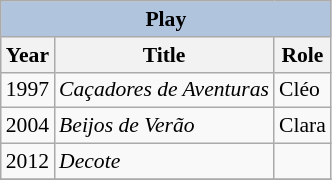<table class="wikitable" style="font-size: 90%;">
<tr>
<th colspan="4" style="background: LightSteelBlue;">Play</th>
</tr>
<tr>
<th>Year</th>
<th>Title</th>
<th>Role</th>
</tr>
<tr>
<td>1997</td>
<td><em>Caçadores de Aventuras</em></td>
<td>Cléo</td>
</tr>
<tr>
<td>2004</td>
<td><em>Beijos de Verão</em></td>
<td>Clara</td>
</tr>
<tr>
<td>2012</td>
<td><em>Decote</em></td>
<td></td>
</tr>
<tr>
</tr>
</table>
